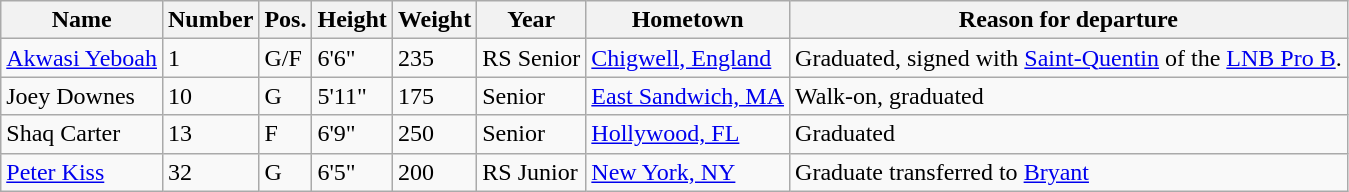<table class="wikitable sortable" border="1">
<tr>
<th>Name</th>
<th>Number</th>
<th>Pos.</th>
<th>Height</th>
<th>Weight</th>
<th>Year</th>
<th>Hometown</th>
<th class="unsortable">Reason for departure</th>
</tr>
<tr>
<td><a href='#'>Akwasi Yeboah</a></td>
<td>1</td>
<td>G/F</td>
<td>6'6"</td>
<td>235</td>
<td>RS Senior</td>
<td><a href='#'>Chigwell, England</a></td>
<td>Graduated, signed with <a href='#'>Saint-Quentin</a> of the <a href='#'>LNB Pro B</a>.</td>
</tr>
<tr>
<td>Joey Downes</td>
<td>10</td>
<td>G</td>
<td>5'11"</td>
<td>175</td>
<td>Senior</td>
<td><a href='#'>East Sandwich, MA</a></td>
<td>Walk-on, graduated</td>
</tr>
<tr>
<td>Shaq Carter</td>
<td>13</td>
<td>F</td>
<td>6'9"</td>
<td>250</td>
<td>Senior</td>
<td><a href='#'>Hollywood, FL</a></td>
<td>Graduated</td>
</tr>
<tr>
<td><a href='#'>Peter Kiss</a></td>
<td>32</td>
<td>G</td>
<td>6'5"</td>
<td>200</td>
<td>RS Junior</td>
<td><a href='#'>New York, NY</a></td>
<td>Graduate transferred to <a href='#'>Bryant</a></td>
</tr>
</table>
